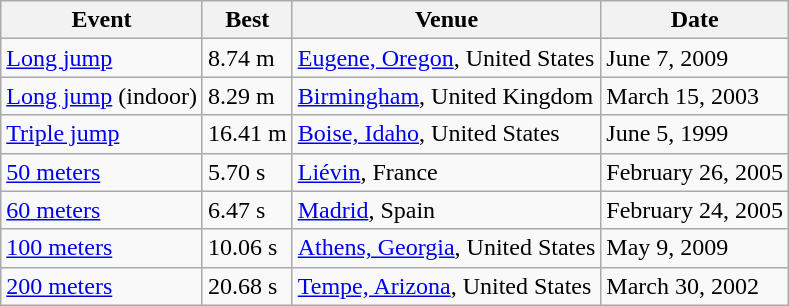<table class="wikitable">
<tr>
<th>Event</th>
<th>Best</th>
<th>Venue</th>
<th>Date</th>
</tr>
<tr>
<td><a href='#'>Long jump</a></td>
<td>8.74 m</td>
<td><a href='#'>Eugene, Oregon</a>, United States</td>
<td>June 7, 2009</td>
</tr>
<tr>
<td><a href='#'>Long jump</a> (indoor)</td>
<td>8.29 m</td>
<td><a href='#'>Birmingham</a>, United Kingdom</td>
<td>March 15, 2003</td>
</tr>
<tr>
<td><a href='#'>Triple jump</a></td>
<td>16.41 m</td>
<td><a href='#'>Boise, Idaho</a>, United States</td>
<td>June 5, 1999</td>
</tr>
<tr>
<td><a href='#'>50 meters</a></td>
<td>5.70 s</td>
<td><a href='#'>Liévin</a>, France</td>
<td>February 26, 2005</td>
</tr>
<tr>
<td><a href='#'>60 meters</a></td>
<td>6.47 s</td>
<td><a href='#'>Madrid</a>, Spain</td>
<td>February 24, 2005</td>
</tr>
<tr>
<td><a href='#'>100 meters</a></td>
<td>10.06 s</td>
<td><a href='#'>Athens, Georgia</a>, United States</td>
<td>May 9, 2009</td>
</tr>
<tr>
<td><a href='#'>200 meters</a></td>
<td>20.68 s</td>
<td><a href='#'>Tempe, Arizona</a>, United States</td>
<td>March 30, 2002</td>
</tr>
</table>
